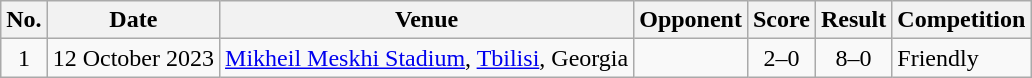<table class="wikitable sortable">
<tr>
<th scope="col">No.</th>
<th scope="col">Date</th>
<th scope="col">Venue</th>
<th scope="col">Opponent</th>
<th scope="col">Score</th>
<th scope="col">Result</th>
<th scope="col">Competition</th>
</tr>
<tr>
<td style="text-align:center">1</td>
<td>12 October 2023</td>
<td><a href='#'>Mikheil Meskhi Stadium</a>, <a href='#'>Tbilisi</a>, Georgia</td>
<td></td>
<td style="text-align:center">2–0</td>
<td style="text-align:center">8–0</td>
<td>Friendly</td>
</tr>
</table>
